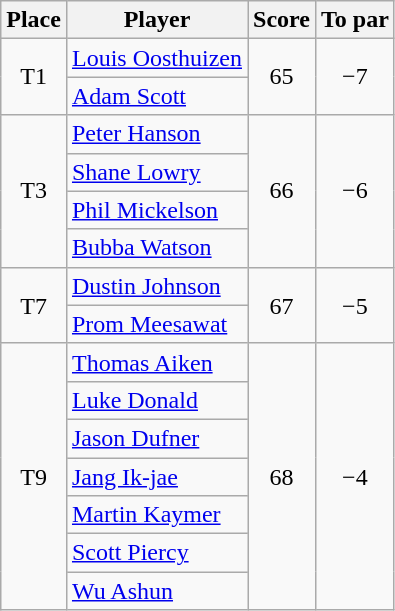<table class="wikitable">
<tr>
<th>Place</th>
<th>Player</th>
<th>Score</th>
<th>To par</th>
</tr>
<tr>
<td align=center rowspan=2>T1</td>
<td> <a href='#'>Louis Oosthuizen</a></td>
<td align=center rowspan=2>65</td>
<td align=center rowspan=2>−7</td>
</tr>
<tr>
<td> <a href='#'>Adam Scott</a></td>
</tr>
<tr>
<td align=center rowspan=4>T3</td>
<td> <a href='#'>Peter Hanson</a></td>
<td align=center rowspan=4>66</td>
<td align=center rowspan=4>−6</td>
</tr>
<tr>
<td> <a href='#'>Shane Lowry</a></td>
</tr>
<tr>
<td> <a href='#'>Phil Mickelson</a></td>
</tr>
<tr>
<td> <a href='#'>Bubba Watson</a></td>
</tr>
<tr>
<td align=center rowspan=2>T7</td>
<td> <a href='#'>Dustin Johnson</a></td>
<td align=center rowspan=2>67</td>
<td align=center rowspan=2>−5</td>
</tr>
<tr>
<td> <a href='#'>Prom Meesawat</a></td>
</tr>
<tr>
<td align=center rowspan=7>T9</td>
<td> <a href='#'>Thomas Aiken</a></td>
<td align=center rowspan=7>68</td>
<td align=center rowspan=7>−4</td>
</tr>
<tr>
<td> <a href='#'>Luke Donald</a></td>
</tr>
<tr>
<td> <a href='#'>Jason Dufner</a></td>
</tr>
<tr>
<td> <a href='#'>Jang Ik-jae</a></td>
</tr>
<tr>
<td> <a href='#'>Martin Kaymer</a></td>
</tr>
<tr>
<td> <a href='#'>Scott Piercy</a></td>
</tr>
<tr>
<td> <a href='#'>Wu Ashun</a></td>
</tr>
</table>
